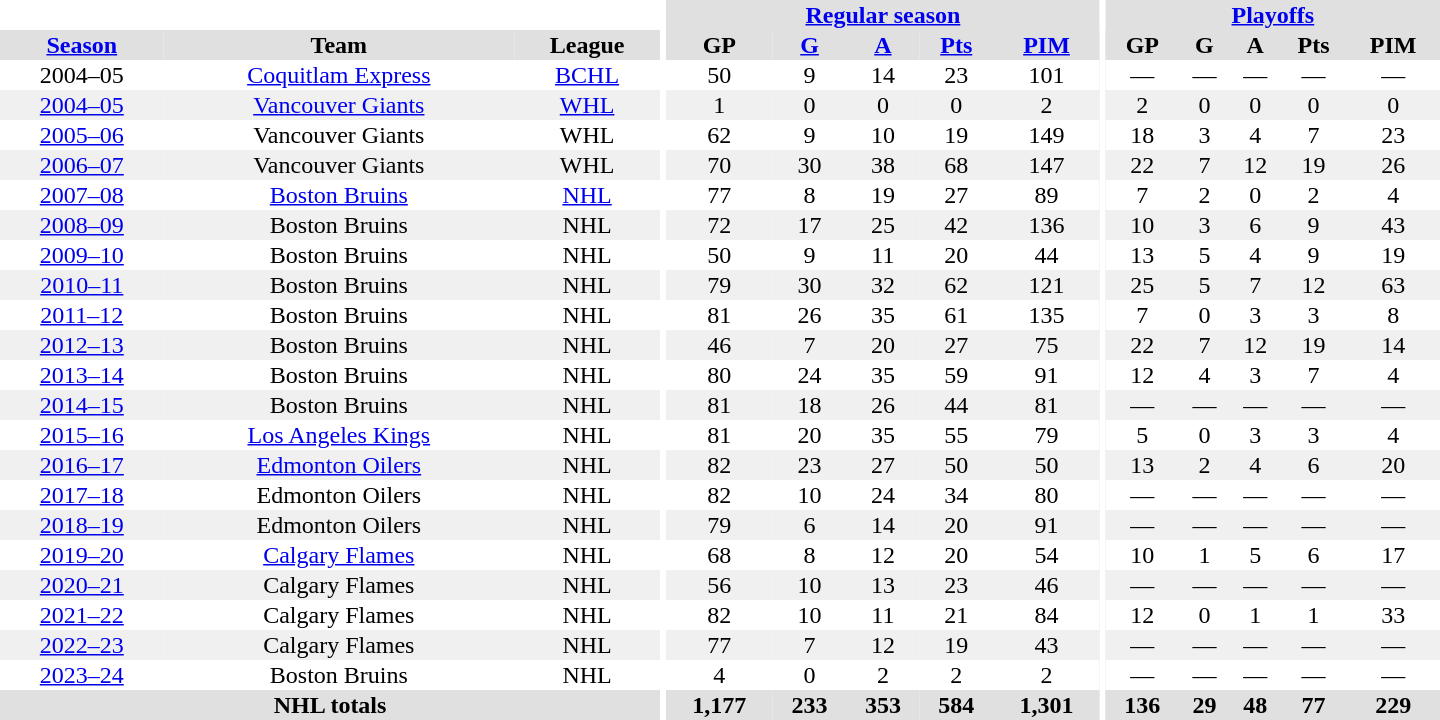<table border="0" cellpadding="1" cellspacing="0" style="text-align:center; width:60em;">
<tr bgcolor="#e0e0e0">
<th colspan="3" bgcolor="#ffffff"></th>
<th rowspan="99" bgcolor="#ffffff"></th>
<th colspan="5"><a href='#'>Regular season</a></th>
<th rowspan="99" bgcolor="#ffffff"></th>
<th colspan="5"><a href='#'>Playoffs</a></th>
</tr>
<tr bgcolor="#e0e0e0">
<th><a href='#'>Season</a></th>
<th>Team</th>
<th>League</th>
<th>GP</th>
<th><a href='#'>G</a></th>
<th><a href='#'>A</a></th>
<th><a href='#'>Pts</a></th>
<th><a href='#'>PIM</a></th>
<th>GP</th>
<th>G</th>
<th>A</th>
<th>Pts</th>
<th>PIM</th>
</tr>
<tr>
<td>2004–05</td>
<td><a href='#'>Coquitlam Express</a></td>
<td><a href='#'>BCHL</a></td>
<td>50</td>
<td>9</td>
<td>14</td>
<td>23</td>
<td>101</td>
<td>—</td>
<td>—</td>
<td>—</td>
<td>—</td>
<td>—</td>
</tr>
<tr bgcolor="#f0f0f0">
<td><a href='#'>2004–05</a></td>
<td><a href='#'>Vancouver Giants</a></td>
<td><a href='#'>WHL</a></td>
<td>1</td>
<td>0</td>
<td>0</td>
<td>0</td>
<td>2</td>
<td>2</td>
<td>0</td>
<td>0</td>
<td>0</td>
<td>0</td>
</tr>
<tr>
<td><a href='#'>2005–06</a></td>
<td>Vancouver Giants</td>
<td>WHL</td>
<td>62</td>
<td>9</td>
<td>10</td>
<td>19</td>
<td>149</td>
<td>18</td>
<td>3</td>
<td>4</td>
<td>7</td>
<td>23</td>
</tr>
<tr bgcolor="#f0f0f0">
<td><a href='#'>2006–07</a></td>
<td>Vancouver Giants</td>
<td>WHL</td>
<td>70</td>
<td>30</td>
<td>38</td>
<td>68</td>
<td>147</td>
<td>22</td>
<td>7</td>
<td>12</td>
<td>19</td>
<td>26</td>
</tr>
<tr>
<td><a href='#'>2007–08</a></td>
<td><a href='#'>Boston Bruins</a></td>
<td><a href='#'>NHL</a></td>
<td>77</td>
<td>8</td>
<td>19</td>
<td>27</td>
<td>89</td>
<td>7</td>
<td>2</td>
<td>0</td>
<td>2</td>
<td>4</td>
</tr>
<tr bgcolor="#f0f0f0">
<td><a href='#'>2008–09</a></td>
<td>Boston Bruins</td>
<td>NHL</td>
<td>72</td>
<td>17</td>
<td>25</td>
<td>42</td>
<td>136</td>
<td>10</td>
<td>3</td>
<td>6</td>
<td>9</td>
<td>43</td>
</tr>
<tr>
<td><a href='#'>2009–10</a></td>
<td>Boston Bruins</td>
<td>NHL</td>
<td>50</td>
<td>9</td>
<td>11</td>
<td>20</td>
<td>44</td>
<td>13</td>
<td>5</td>
<td>4</td>
<td>9</td>
<td>19</td>
</tr>
<tr bgcolor="#f0f0f0">
<td><a href='#'>2010–11</a></td>
<td>Boston Bruins</td>
<td>NHL</td>
<td>79</td>
<td>30</td>
<td>32</td>
<td>62</td>
<td>121</td>
<td>25</td>
<td>5</td>
<td>7</td>
<td>12</td>
<td>63</td>
</tr>
<tr>
<td><a href='#'>2011–12</a></td>
<td>Boston Bruins</td>
<td>NHL</td>
<td>81</td>
<td>26</td>
<td>35</td>
<td>61</td>
<td>135</td>
<td>7</td>
<td>0</td>
<td>3</td>
<td>3</td>
<td>8</td>
</tr>
<tr bgcolor="#f0f0f0">
<td><a href='#'>2012–13</a></td>
<td>Boston Bruins</td>
<td>NHL</td>
<td>46</td>
<td>7</td>
<td>20</td>
<td>27</td>
<td>75</td>
<td>22</td>
<td>7</td>
<td>12</td>
<td>19</td>
<td>14</td>
</tr>
<tr>
<td><a href='#'>2013–14</a></td>
<td>Boston Bruins</td>
<td>NHL</td>
<td>80</td>
<td>24</td>
<td>35</td>
<td>59</td>
<td>91</td>
<td>12</td>
<td>4</td>
<td>3</td>
<td>7</td>
<td>4</td>
</tr>
<tr bgcolor="#f0f0f0">
<td><a href='#'>2014–15</a></td>
<td>Boston Bruins</td>
<td>NHL</td>
<td>81</td>
<td>18</td>
<td>26</td>
<td>44</td>
<td>81</td>
<td>—</td>
<td>—</td>
<td>—</td>
<td>—</td>
<td>—</td>
</tr>
<tr>
<td><a href='#'>2015–16</a></td>
<td><a href='#'>Los Angeles Kings</a></td>
<td>NHL</td>
<td>81</td>
<td>20</td>
<td>35</td>
<td>55</td>
<td>79</td>
<td>5</td>
<td>0</td>
<td>3</td>
<td>3</td>
<td>4</td>
</tr>
<tr bgcolor="#f0f0f0">
<td><a href='#'>2016–17</a></td>
<td><a href='#'>Edmonton Oilers</a></td>
<td>NHL</td>
<td>82</td>
<td>23</td>
<td>27</td>
<td>50</td>
<td>50</td>
<td>13</td>
<td>2</td>
<td>4</td>
<td>6</td>
<td>20</td>
</tr>
<tr>
<td><a href='#'>2017–18</a></td>
<td>Edmonton Oilers</td>
<td>NHL</td>
<td>82</td>
<td>10</td>
<td>24</td>
<td>34</td>
<td>80</td>
<td>—</td>
<td>—</td>
<td>—</td>
<td>—</td>
<td>—</td>
</tr>
<tr bgcolor="#f0f0f0">
<td><a href='#'>2018–19</a></td>
<td>Edmonton Oilers</td>
<td>NHL</td>
<td>79</td>
<td>6</td>
<td>14</td>
<td>20</td>
<td>91</td>
<td>—</td>
<td>—</td>
<td>—</td>
<td>—</td>
<td>—</td>
</tr>
<tr>
<td><a href='#'>2019–20</a></td>
<td><a href='#'>Calgary Flames</a></td>
<td>NHL</td>
<td>68</td>
<td>8</td>
<td>12</td>
<td>20</td>
<td>54</td>
<td>10</td>
<td>1</td>
<td>5</td>
<td>6</td>
<td>17</td>
</tr>
<tr bgcolor="#f0f0f0">
<td><a href='#'>2020–21</a></td>
<td>Calgary Flames</td>
<td>NHL</td>
<td>56</td>
<td>10</td>
<td>13</td>
<td>23</td>
<td>46</td>
<td>—</td>
<td>—</td>
<td>—</td>
<td>—</td>
<td>—</td>
</tr>
<tr>
<td><a href='#'>2021–22</a></td>
<td>Calgary Flames</td>
<td>NHL</td>
<td>82</td>
<td>10</td>
<td>11</td>
<td>21</td>
<td>84</td>
<td>12</td>
<td>0</td>
<td>1</td>
<td>1</td>
<td>33</td>
</tr>
<tr bgcolor="#f0f0f0">
<td><a href='#'>2022–23</a></td>
<td>Calgary Flames</td>
<td>NHL</td>
<td>77</td>
<td>7</td>
<td>12</td>
<td>19</td>
<td>43</td>
<td>—</td>
<td>—</td>
<td>—</td>
<td>—</td>
<td>—</td>
</tr>
<tr>
<td><a href='#'>2023–24</a></td>
<td>Boston Bruins</td>
<td>NHL</td>
<td>4</td>
<td>0</td>
<td>2</td>
<td>2</td>
<td>2</td>
<td>—</td>
<td>—</td>
<td>—</td>
<td>—</td>
<td>—</td>
</tr>
<tr bgcolor="#e0e0e0">
<th colspan="3">NHL totals</th>
<th>1,177</th>
<th>233</th>
<th>353</th>
<th>584</th>
<th>1,301</th>
<th>136</th>
<th>29</th>
<th>48</th>
<th>77</th>
<th>229</th>
</tr>
</table>
